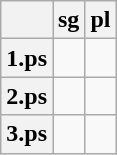<table class="wikitable">
<tr>
<th></th>
<th scope="col">sg</th>
<th scope="col">pl</th>
</tr>
<tr>
<th scope="row">1.ps</th>
<td><em></em></td>
<td><em></em></td>
</tr>
<tr>
<th scope="row">2.ps</th>
<td><em></em></td>
<td><em></em></td>
</tr>
<tr>
<th scope="row">3.ps</th>
<td><em></em></td>
<td><em></em></td>
</tr>
</table>
